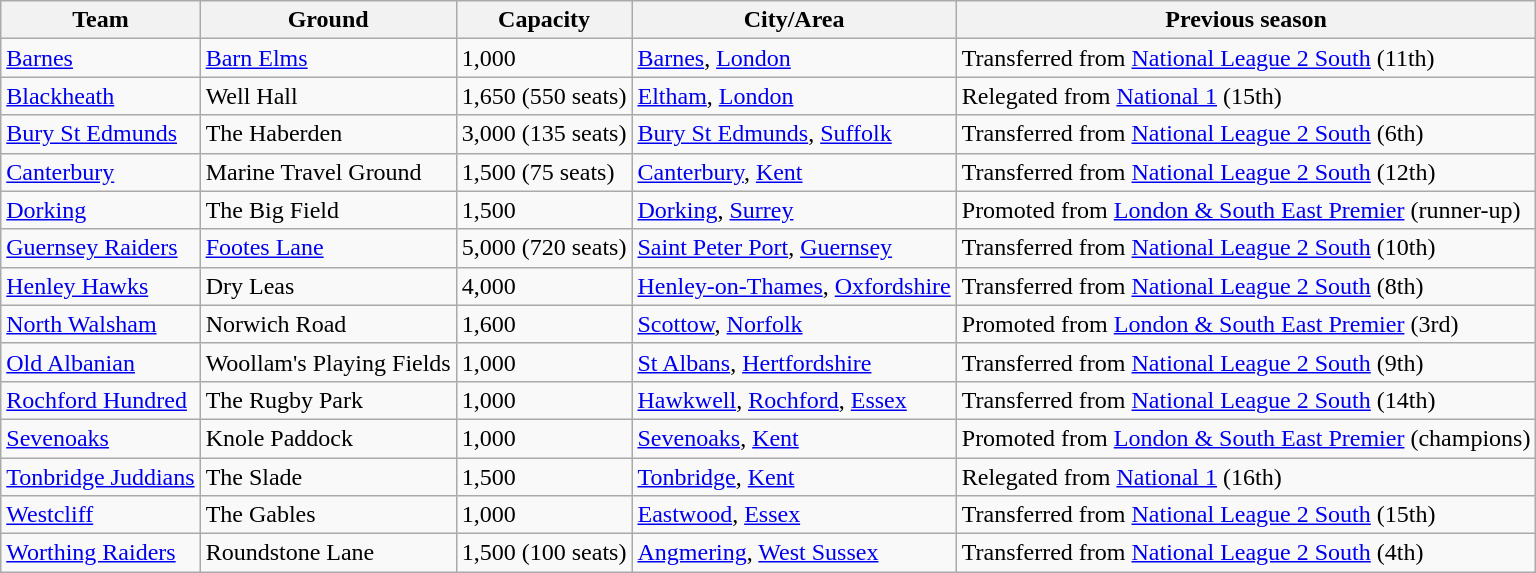<table class="wikitable sortable">
<tr>
<th>Team</th>
<th>Ground</th>
<th>Capacity</th>
<th>City/Area</th>
<th>Previous season</th>
</tr>
<tr>
<td><a href='#'>Barnes</a></td>
<td><a href='#'>Barn Elms</a></td>
<td>1,000</td>
<td><a href='#'>Barnes</a>, <a href='#'>London</a></td>
<td>Transferred from <a href='#'>National League 2 South</a> (11th)</td>
</tr>
<tr>
<td><a href='#'>Blackheath</a></td>
<td>Well Hall</td>
<td>1,650 (550 seats)</td>
<td><a href='#'>Eltham</a>, <a href='#'>London</a></td>
<td>Relegated from <a href='#'>National 1</a> (15th)</td>
</tr>
<tr>
<td><a href='#'>Bury St Edmunds</a></td>
<td>The Haberden</td>
<td>3,000 (135 seats)</td>
<td><a href='#'>Bury St Edmunds</a>, <a href='#'>Suffolk</a></td>
<td>Transferred from <a href='#'>National League 2 South</a> (6th)</td>
</tr>
<tr>
<td><a href='#'>Canterbury</a></td>
<td>Marine Travel Ground</td>
<td>1,500 (75 seats)</td>
<td><a href='#'>Canterbury</a>, <a href='#'>Kent</a></td>
<td>Transferred from <a href='#'>National League 2 South</a> (12th)</td>
</tr>
<tr>
<td><a href='#'>Dorking</a></td>
<td>The Big Field</td>
<td>1,500</td>
<td><a href='#'>Dorking</a>, <a href='#'>Surrey</a></td>
<td>Promoted from <a href='#'>London & South East Premier</a> (runner-up)</td>
</tr>
<tr>
<td><a href='#'>Guernsey Raiders</a></td>
<td><a href='#'>Footes Lane</a></td>
<td>5,000 (720 seats)</td>
<td><a href='#'>Saint Peter Port</a>, <a href='#'>Guernsey</a></td>
<td>Transferred from <a href='#'>National League 2 South</a> (10th)</td>
</tr>
<tr>
<td><a href='#'>Henley Hawks</a></td>
<td>Dry Leas</td>
<td>4,000</td>
<td><a href='#'>Henley-on-Thames</a>, <a href='#'>Oxfordshire</a></td>
<td>Transferred from <a href='#'>National League 2 South</a> (8th)</td>
</tr>
<tr>
<td><a href='#'>North Walsham</a></td>
<td>Norwich Road</td>
<td>1,600</td>
<td><a href='#'>Scottow</a>, <a href='#'>Norfolk</a></td>
<td>Promoted from <a href='#'>London & South East Premier</a> (3rd)</td>
</tr>
<tr>
<td><a href='#'>Old Albanian</a></td>
<td>Woollam's Playing Fields</td>
<td>1,000</td>
<td><a href='#'>St Albans</a>, <a href='#'>Hertfordshire</a></td>
<td>Transferred from <a href='#'>National League 2 South</a> (9th)</td>
</tr>
<tr>
<td><a href='#'>Rochford Hundred</a></td>
<td>The Rugby Park</td>
<td>1,000</td>
<td><a href='#'>Hawkwell</a>, <a href='#'>Rochford</a>, <a href='#'>Essex</a></td>
<td>Transferred from <a href='#'>National League 2 South</a> (14th)</td>
</tr>
<tr>
<td><a href='#'>Sevenoaks</a></td>
<td>Knole Paddock</td>
<td>1,000</td>
<td><a href='#'>Sevenoaks</a>, <a href='#'>Kent</a></td>
<td>Promoted from <a href='#'>London & South East Premier</a> (champions)</td>
</tr>
<tr>
<td><a href='#'>Tonbridge Juddians</a></td>
<td>The Slade</td>
<td>1,500</td>
<td><a href='#'>Tonbridge</a>, <a href='#'>Kent</a></td>
<td>Relegated from <a href='#'>National 1</a> (16th)</td>
</tr>
<tr>
<td><a href='#'>Westcliff</a></td>
<td>The Gables</td>
<td>1,000</td>
<td><a href='#'>Eastwood</a>, <a href='#'>Essex</a></td>
<td>Transferred from <a href='#'>National League 2 South</a> (15th)</td>
</tr>
<tr>
<td><a href='#'>Worthing Raiders</a></td>
<td>Roundstone Lane</td>
<td>1,500 (100 seats)</td>
<td><a href='#'>Angmering</a>, <a href='#'>West Sussex</a></td>
<td>Transferred from <a href='#'>National League 2 South</a> (4th)</td>
</tr>
</table>
